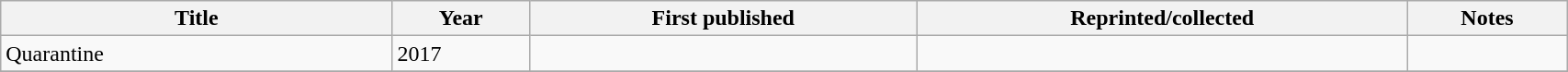<table class='wikitable sortable' width='90%'>
<tr>
<th width=25%>Title</th>
<th>Year</th>
<th>First published</th>
<th>Reprinted/collected</th>
<th>Notes</th>
</tr>
<tr>
<td>Quarantine</td>
<td>2017</td>
<td></td>
<td></td>
<td></td>
</tr>
<tr>
</tr>
</table>
